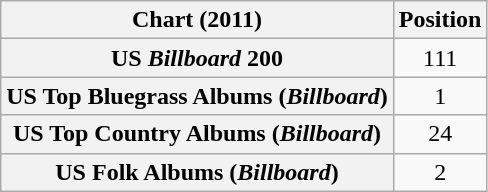<table class="wikitable sortable plainrowheaders" style="text-align:center">
<tr>
<th scope="col">Chart (2011)</th>
<th scope="col">Position</th>
</tr>
<tr>
<th scope="row">US <em>Billboard</em> 200</th>
<td>111</td>
</tr>
<tr>
<th scope="row">US Top Bluegrass Albums (<em>Billboard</em>)</th>
<td>1</td>
</tr>
<tr>
<th scope="row">US Top Country Albums (<em>Billboard</em>)</th>
<td>24</td>
</tr>
<tr>
<th scope="row">US Folk Albums (<em>Billboard</em>)</th>
<td>2</td>
</tr>
</table>
